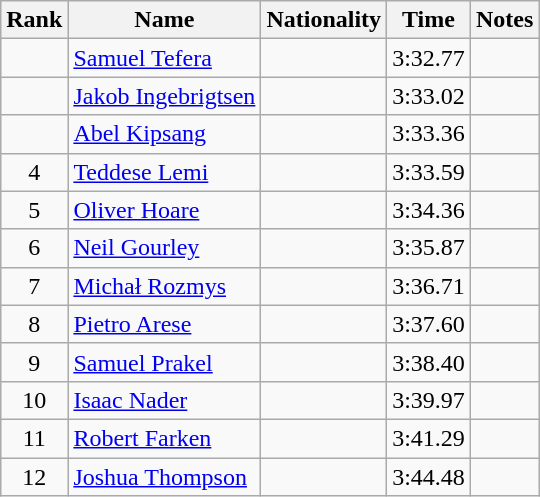<table class="wikitable sortable" style="text-align:center">
<tr>
<th>Rank</th>
<th>Name</th>
<th>Nationality</th>
<th>Time</th>
<th>Notes</th>
</tr>
<tr>
<td></td>
<td align=left><a href='#'>Samuel Tefera</a></td>
<td align=left></td>
<td>3:32.77</td>
<td></td>
</tr>
<tr>
<td></td>
<td align=left><a href='#'>Jakob Ingebrigtsen</a></td>
<td align=left></td>
<td>3:33.02</td>
<td></td>
</tr>
<tr>
<td></td>
<td align=left><a href='#'>Abel Kipsang</a></td>
<td align=left></td>
<td>3:33.36</td>
<td></td>
</tr>
<tr>
<td>4</td>
<td align=left><a href='#'>Teddese Lemi</a></td>
<td align=left></td>
<td>3:33.59</td>
<td></td>
</tr>
<tr>
<td>5</td>
<td align=left><a href='#'>Oliver Hoare</a></td>
<td align=left></td>
<td>3:34.36</td>
<td></td>
</tr>
<tr>
<td>6</td>
<td align=left><a href='#'>Neil Gourley</a></td>
<td align=left></td>
<td>3:35.87</td>
<td></td>
</tr>
<tr>
<td>7</td>
<td align=left><a href='#'>Michał Rozmys</a></td>
<td align=left></td>
<td>3:36.71</td>
<td></td>
</tr>
<tr>
<td>8</td>
<td align=left><a href='#'>Pietro Arese</a></td>
<td align=left></td>
<td>3:37.60</td>
<td></td>
</tr>
<tr>
<td>9</td>
<td align=left><a href='#'>Samuel Prakel</a></td>
<td align=left></td>
<td>3:38.40</td>
<td></td>
</tr>
<tr>
<td>10</td>
<td align=left><a href='#'>Isaac Nader</a></td>
<td align=left></td>
<td>3:39.97</td>
<td></td>
</tr>
<tr>
<td>11</td>
<td align=left><a href='#'>Robert Farken</a></td>
<td align=left></td>
<td>3:41.29</td>
<td></td>
</tr>
<tr>
<td>12</td>
<td align=left><a href='#'>Joshua Thompson</a></td>
<td align=left></td>
<td>3:44.48</td>
<td></td>
</tr>
</table>
